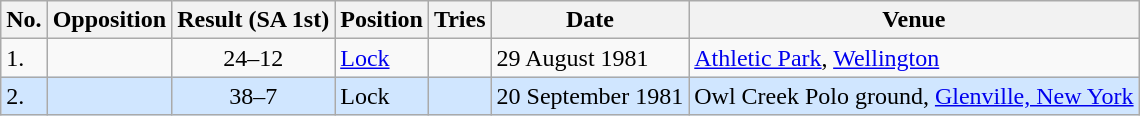<table class="wikitable sortable">
<tr>
<th>No.</th>
<th>Opposition</th>
<th>Result (SA 1st)</th>
<th>Position</th>
<th>Tries</th>
<th>Date</th>
<th>Venue</th>
</tr>
<tr>
<td>1.</td>
<td></td>
<td align="center">24–12</td>
<td><a href='#'>Lock</a></td>
<td></td>
<td>29 August 1981</td>
<td><a href='#'>Athletic Park</a>, <a href='#'>Wellington</a></td>
</tr>
<tr style="background: #D0E6FF;">
<td>2.</td>
<td></td>
<td align="center">38–7</td>
<td>Lock</td>
<td></td>
<td>20 September 1981</td>
<td>Owl Creek Polo ground, <a href='#'>Glenville, New York</a></td>
</tr>
</table>
